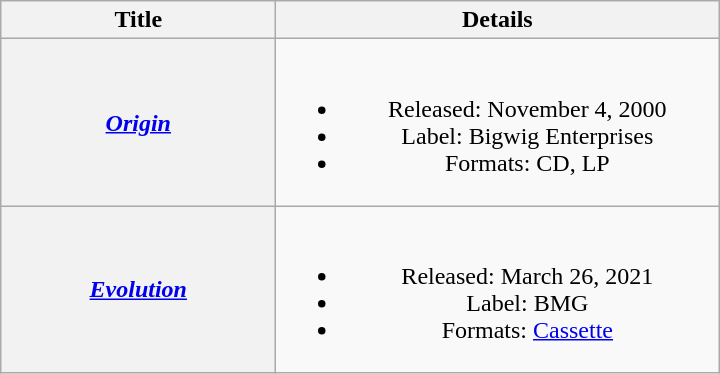<table class="wikitable plainrowheaders" style="text-align:center">
<tr>
<th scope="col" style="width:11em;">Title</th>
<th scope="col" style="width:18em;">Details</th>
</tr>
<tr>
<th scope="row"><em><a href='#'>Origin</a></em></th>
<td><br><ul><li>Released: November 4, 2000</li><li>Label: Bigwig Enterprises</li><li>Formats: CD, LP</li></ul></td>
</tr>
<tr>
<th scope="row"><em><a href='#'>Evolution</a></em></th>
<td><br><ul><li>Released: March 26, 2021</li><li>Label: BMG</li><li>Formats: <a href='#'>Cassette</a></li></ul></td>
</tr>
</table>
